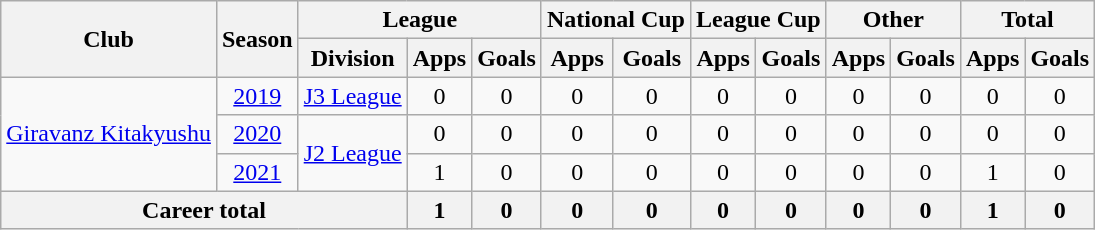<table class="wikitable" style="text-align:center">
<tr>
<th rowspan="2">Club</th>
<th rowspan="2">Season</th>
<th colspan="3">League</th>
<th colspan="2">National Cup</th>
<th colspan="2">League Cup</th>
<th colspan="2">Other</th>
<th colspan="2">Total</th>
</tr>
<tr>
<th>Division</th>
<th>Apps</th>
<th>Goals</th>
<th>Apps</th>
<th>Goals</th>
<th>Apps</th>
<th>Goals</th>
<th>Apps</th>
<th>Goals</th>
<th>Apps</th>
<th>Goals</th>
</tr>
<tr>
<td rowspan="3"><a href='#'>Giravanz Kitakyushu</a></td>
<td><a href='#'>2019</a></td>
<td><a href='#'>J3 League</a></td>
<td>0</td>
<td>0</td>
<td>0</td>
<td>0</td>
<td>0</td>
<td>0</td>
<td>0</td>
<td>0</td>
<td>0</td>
<td>0</td>
</tr>
<tr>
<td><a href='#'>2020</a></td>
<td rowspan="2"><a href='#'>J2 League</a></td>
<td>0</td>
<td>0</td>
<td>0</td>
<td>0</td>
<td>0</td>
<td>0</td>
<td>0</td>
<td>0</td>
<td>0</td>
<td>0</td>
</tr>
<tr>
<td><a href='#'>2021</a></td>
<td>1</td>
<td>0</td>
<td>0</td>
<td>0</td>
<td>0</td>
<td>0</td>
<td>0</td>
<td>0</td>
<td>1</td>
<td>0</td>
</tr>
<tr>
<th colspan=3>Career total</th>
<th>1</th>
<th>0</th>
<th>0</th>
<th>0</th>
<th>0</th>
<th>0</th>
<th>0</th>
<th>0</th>
<th>1</th>
<th>0</th>
</tr>
</table>
